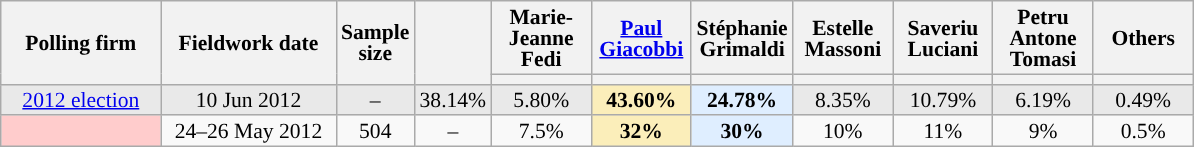<table class="wikitable sortable" style="text-align:center;font-size:90%;line-height:14px;">
<tr style="height:40px;">
<th style="width:100px;" rowspan="2">Polling firm</th>
<th style="width:110px;" rowspan="2">Fieldwork date</th>
<th style="width:35px;" rowspan="2">Sample<br>size</th>
<th style="width:30px;" rowspan="2"></th>
<th class="unsortable" style="width:60px;">Marie-Jeanne Fedi<br></th>
<th class="unsortable" style="width:60px;"><a href='#'>Paul Giacobbi</a><br></th>
<th class="unsortable" style="width:60px;">Stéphanie Grimaldi<br></th>
<th class="unsortable" style="width:60px;">Estelle Massoni<br></th>
<th class="unsortable" style="width:60px;">Saveriu Luciani<br></th>
<th class="unsortable" style="width:60px;">Petru Antone Tomasi<br></th>
<th class="unsortable" style="width:60px;">Others</th>
</tr>
<tr>
<th style="background:"></th>
<th style="background:"></th>
<th style="background:"></th>
<th style="background:"></th>
<th style="background:"></th>
<th style="background:"></th>
<th style="background:"></th>
</tr>
<tr style="background:#E9E9E9;">
<td><a href='#'>2012 election</a></td>
<td data-sort-value="2012-06-10">10 Jun 2012</td>
<td>–</td>
<td>38.14%</td>
<td>5.80%</td>
<td style="background:#FBEEBA;"><strong>43.60%</strong></td>
<td style="background:#DFEEFF;"><strong>24.78%</strong></td>
<td>8.35%</td>
<td>10.79%</td>
<td>6.19%</td>
<td>0.49%</td>
</tr>
<tr>
<td style="background:#FFCCCC;"></td>
<td data-sort-value="2012-05-26">24–26 May 2012</td>
<td>504</td>
<td>–</td>
<td>7.5%</td>
<td style="background:#FBEEBA;"><strong>32%</strong></td>
<td style="background:#DFEEFF;"><strong>30%</strong></td>
<td>10%</td>
<td>11%</td>
<td>9%</td>
<td>0.5%</td>
</tr>
</table>
